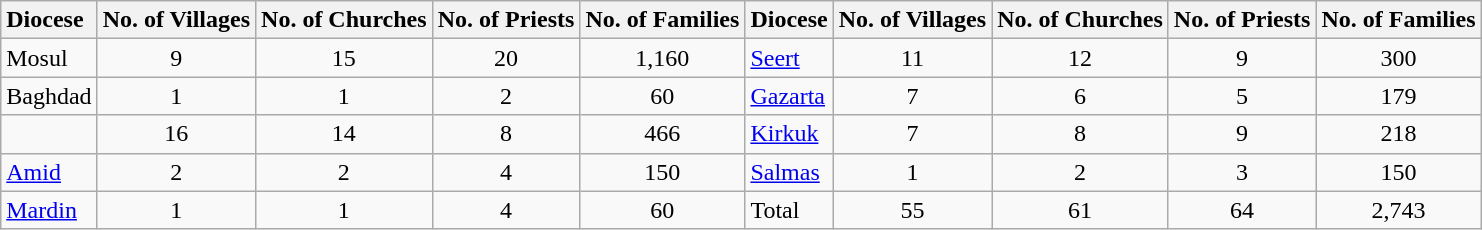<table class="wikitable" style="text-align:center">
<tr>
<th style="text-align:left">Diocese</th>
<th>No. of Villages</th>
<th>No. of Churches</th>
<th>No. of Priests</th>
<th>No. of Families</th>
<th style="text-align:left">Diocese</th>
<th>No. of Villages</th>
<th>No. of Churches</th>
<th>No. of Priests</th>
<th>No. of Families</th>
</tr>
<tr>
<td style="text-align:left">Mosul</td>
<td>9</td>
<td>15</td>
<td>20</td>
<td>1,160</td>
<td style="text-align:left"><a href='#'>Seert</a></td>
<td>11</td>
<td>12</td>
<td>9</td>
<td>300</td>
</tr>
<tr>
<td style="text-align:left">Baghdad</td>
<td>1</td>
<td>1</td>
<td>2</td>
<td>60</td>
<td style="text-align:left"><a href='#'>Gazarta</a></td>
<td>7</td>
<td>6</td>
<td>5</td>
<td>179</td>
</tr>
<tr>
<td style="text-align:left"><a href='#'></a></td>
<td>16</td>
<td>14</td>
<td>8</td>
<td>466</td>
<td style="text-align:left"><a href='#'>Kirkuk</a></td>
<td>7</td>
<td>8</td>
<td>9</td>
<td>218</td>
</tr>
<tr>
<td style="text-align:left"><a href='#'>Amid</a></td>
<td>2</td>
<td>2</td>
<td>4</td>
<td>150</td>
<td style="text-align:left"><a href='#'>Salmas</a></td>
<td>1</td>
<td>2</td>
<td>3</td>
<td>150</td>
</tr>
<tr>
<td style="text-align:left"><a href='#'>Mardin</a></td>
<td>1</td>
<td>1</td>
<td>4</td>
<td>60</td>
<td style="text-align:left">Total</td>
<td>55</td>
<td>61</td>
<td>64</td>
<td>2,743</td>
</tr>
</table>
